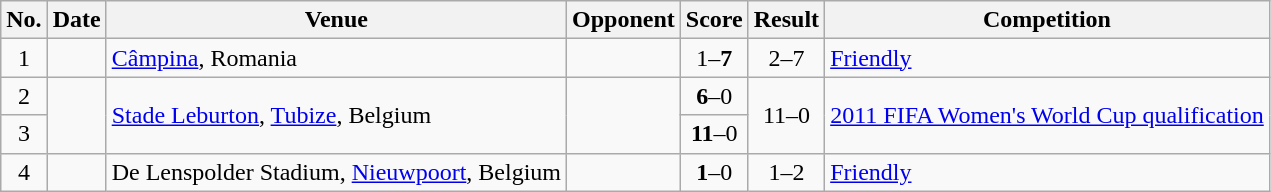<table class="wikitable sortable">
<tr>
<th>No.</th>
<th>Date</th>
<th>Venue</th>
<th>Opponent</th>
<th>Score</th>
<th>Result</th>
<th>Competition</th>
</tr>
<tr>
<td align="center">1</td>
<td></td>
<td><a href='#'>Câmpina</a>, Romania</td>
<td></td>
<td align="center">1–<strong>7</strong></td>
<td align="center">2–7</td>
<td><a href='#'>Friendly</a></td>
</tr>
<tr>
<td align="center">2</td>
<td rowspan="2"></td>
<td rowspan="2"><a href='#'>Stade Leburton</a>, <a href='#'>Tubize</a>, Belgium</td>
<td rowspan="2"></td>
<td align="center"><strong>6</strong>–0</td>
<td rowspan="2" align="center">11–0</td>
<td rowspan="2"><a href='#'>2011 FIFA Women's World Cup qualification</a></td>
</tr>
<tr>
<td align="center">3</td>
<td align="center"><strong>11</strong>–0</td>
</tr>
<tr>
<td align="center">4</td>
<td></td>
<td>De Lenspolder Stadium, <a href='#'>Nieuwpoort</a>, Belgium</td>
<td></td>
<td align="center"><strong>1</strong>–0</td>
<td align="center">1–2</td>
<td><a href='#'>Friendly</a></td>
</tr>
</table>
